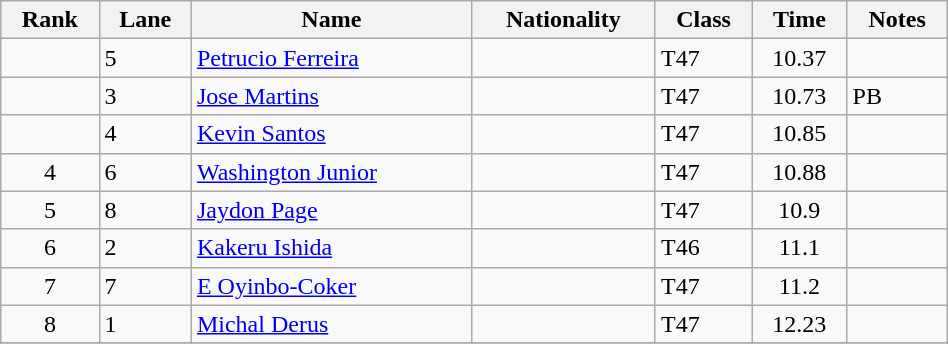<table class="wikitable sortable" style="text-align:left ; width:50%">
<tr>
<th>Rank</th>
<th>Lane</th>
<th>Name</th>
<th>Nationality</th>
<th>Class</th>
<th>Time</th>
<th>Notes</th>
</tr>
<tr>
<td align=center></td>
<td>5</td>
<td><a href='#'>Petrucio Ferreira</a></td>
<td></td>
<td>T47</td>
<td align=center>10.37</td>
<td></td>
</tr>
<tr>
<td align=center></td>
<td>3</td>
<td><a href='#'>Jose Martins</a></td>
<td></td>
<td>T47</td>
<td align=center>10.73</td>
<td>PB</td>
</tr>
<tr>
<td align=center></td>
<td>4</td>
<td><a href='#'>Kevin Santos</a></td>
<td></td>
<td>T47</td>
<td align=center>10.85</td>
<td></td>
</tr>
<tr>
<td align=center>4</td>
<td>6</td>
<td><a href='#'>Washington  Junior</a></td>
<td></td>
<td>T47</td>
<td align=center>10.88</td>
<td></td>
</tr>
<tr>
<td align=center>5</td>
<td>8</td>
<td><a href='#'>Jaydon  Page</a></td>
<td></td>
<td>T47</td>
<td align=center>10.9</td>
<td></td>
</tr>
<tr>
<td align=center>6</td>
<td>2</td>
<td><a href='#'>Kakeru  Ishida</a></td>
<td></td>
<td>T46</td>
<td align=center>11.1</td>
<td></td>
</tr>
<tr>
<td align=center>7</td>
<td>7</td>
<td><a href='#'>E  Oyinbo-Coker</a></td>
<td></td>
<td>T47</td>
<td align=center>11.2</td>
<td></td>
</tr>
<tr>
<td align=center>8</td>
<td>1</td>
<td><a href='#'>Michal  Derus</a></td>
<td></td>
<td>T47</td>
<td align=center>12.23</td>
<td></td>
</tr>
<tr>
</tr>
</table>
